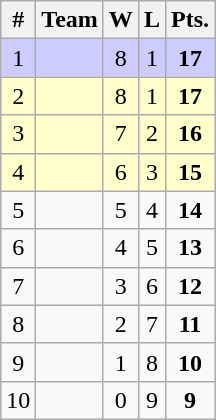<table class=wikitable style="text-align:center;">
<tr>
<th>#</th>
<th>Team</th>
<th>W</th>
<th>L</th>
<th>Pts.</th>
</tr>
<tr bgcolor=#CCCCFF>
<td>1</td>
<td align=left></td>
<td>8</td>
<td>1</td>
<td><strong>17</strong></td>
</tr>
<tr bgcolor=#FFFFCC>
<td>2</td>
<td align=left></td>
<td>8</td>
<td>1</td>
<td><strong>17</strong></td>
</tr>
<tr bgcolor=#FFFFCC>
<td>3</td>
<td align=left><strong></strong></td>
<td>7</td>
<td>2</td>
<td><strong>16</strong></td>
</tr>
<tr bgcolor=#FFFFCC>
<td>4</td>
<td align=left></td>
<td>6</td>
<td>3</td>
<td><strong>15</strong></td>
</tr>
<tr>
<td>5</td>
<td align=left></td>
<td>5</td>
<td>4</td>
<td><strong>14</strong></td>
</tr>
<tr>
<td>6</td>
<td align=left></td>
<td>4</td>
<td>5</td>
<td><strong>13</strong></td>
</tr>
<tr>
<td>7</td>
<td align=left></td>
<td>3</td>
<td>6</td>
<td><strong>12</strong></td>
</tr>
<tr>
<td>8</td>
<td align=left></td>
<td>2</td>
<td>7</td>
<td><strong>11</strong></td>
</tr>
<tr>
<td>9</td>
<td align=left></td>
<td>1</td>
<td>8</td>
<td><strong>10</strong></td>
</tr>
<tr>
<td>10</td>
<td align=left></td>
<td>0</td>
<td>9</td>
<td><strong>9</strong></td>
</tr>
</table>
